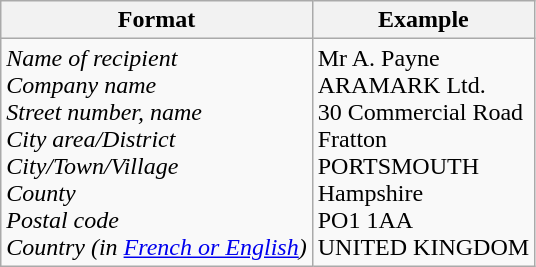<table class="wikitable">
<tr>
<th>Format</th>
<th>Example</th>
</tr>
<tr>
<td><em>Name of recipient</em><br> <em>Company name</em><br> <em>Street number, name</em><br> <em>City area/District</em> <br> <em>City/Town/Village</em> <br> <em>County</em> <br> <em>Postal code</em> <br> <em>Country (in <a href='#'>French or English</a>)</em></td>
<td>Mr A. Payne <br> ARAMARK Ltd. <br> 30 Commercial Road <br> Fratton <br> PORTSMOUTH <br> Hampshire <br> PO1 1AA <br> UNITED KINGDOM</td>
</tr>
</table>
